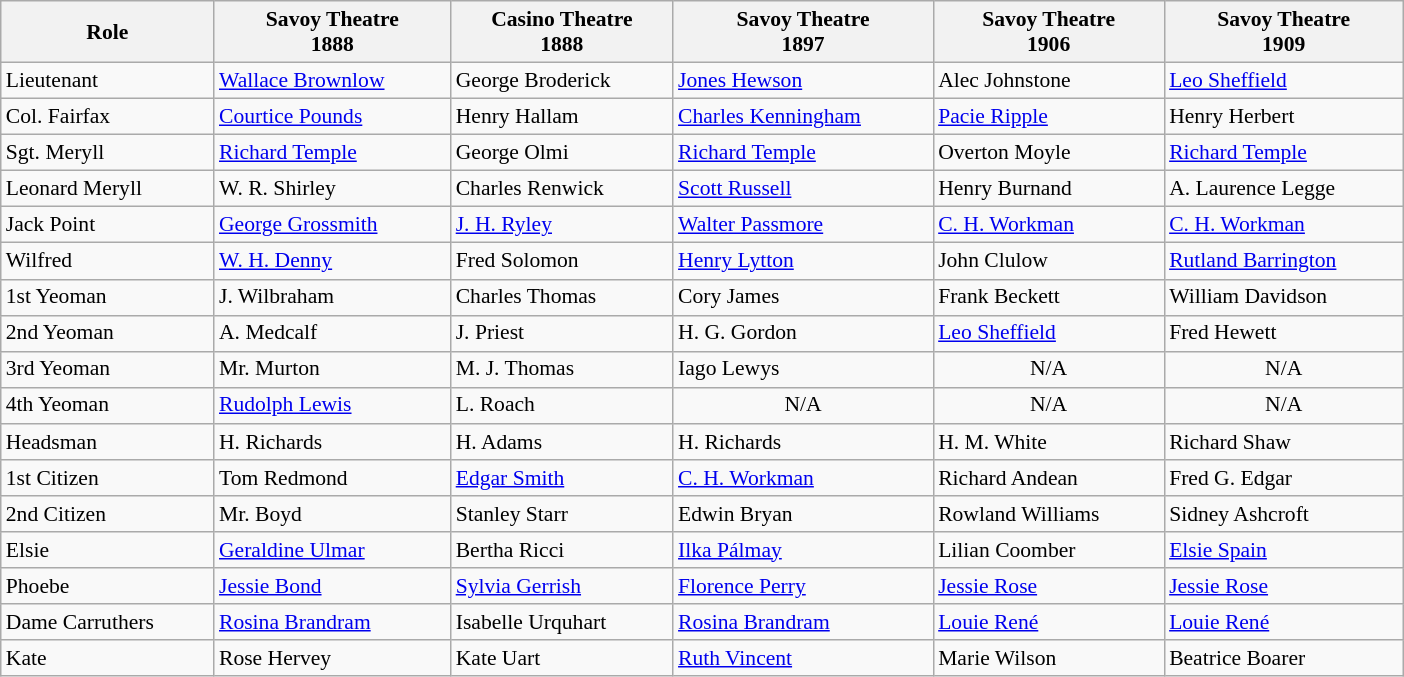<table class="wikitable" style="width: 65em; font-size: 90%; line-height: 1.2">
<tr>
<th>Role</th>
<th>Savoy Theatre<br>1888</th>
<th>Casino Theatre<br>1888</th>
<th>Savoy Theatre<br>1897</th>
<th>Savoy Theatre<br>1906</th>
<th>Savoy Theatre<br>1909</th>
</tr>
<tr>
<td>Lieutenant</td>
<td><a href='#'>Wallace Brownlow</a></td>
<td>George Broderick</td>
<td><a href='#'>Jones Hewson</a></td>
<td>Alec Johnstone</td>
<td><a href='#'>Leo Sheffield</a></td>
</tr>
<tr>
<td>Col. Fairfax</td>
<td><a href='#'>Courtice Pounds</a></td>
<td>Henry Hallam</td>
<td><a href='#'>Charles Kenningham</a></td>
<td><a href='#'>Pacie Ripple</a></td>
<td>Henry Herbert</td>
</tr>
<tr>
<td>Sgt. Meryll</td>
<td><a href='#'>Richard Temple</a></td>
<td>George Olmi</td>
<td><a href='#'>Richard Temple</a></td>
<td>Overton Moyle</td>
<td><a href='#'>Richard Temple</a></td>
</tr>
<tr>
<td>Leonard Meryll</td>
<td>W. R. Shirley</td>
<td>Charles Renwick</td>
<td><a href='#'>Scott Russell</a></td>
<td>Henry Burnand</td>
<td>A. Laurence Legge</td>
</tr>
<tr>
<td>Jack Point</td>
<td><a href='#'>George Grossmith</a></td>
<td><a href='#'>J. H. Ryley</a></td>
<td><a href='#'>Walter Passmore</a></td>
<td><a href='#'>C. H. Workman</a></td>
<td><a href='#'>C. H. Workman</a></td>
</tr>
<tr>
<td>Wilfred</td>
<td><a href='#'>W. H. Denny</a></td>
<td>Fred Solomon</td>
<td><a href='#'>Henry Lytton</a></td>
<td>John Clulow</td>
<td><a href='#'>Rutland Barrington</a></td>
</tr>
<tr>
<td>1st Yeoman</td>
<td>J. Wilbraham</td>
<td>Charles Thomas</td>
<td>Cory James</td>
<td>Frank Beckett</td>
<td>William Davidson</td>
</tr>
<tr>
<td>2nd Yeoman</td>
<td>A. Medcalf</td>
<td>J. Priest</td>
<td>H. G. Gordon</td>
<td><a href='#'>Leo Sheffield</a></td>
<td>Fred Hewett</td>
</tr>
<tr>
<td>3rd Yeoman</td>
<td>Mr. Murton</td>
<td>M. J. Thomas</td>
<td>Iago Lewys</td>
<td align=center>N/A</td>
<td align=center>N/A</td>
</tr>
<tr>
<td>4th Yeoman</td>
<td><a href='#'>Rudolph Lewis</a></td>
<td>L. Roach</td>
<td align=center>N/A</td>
<td align=center>N/A</td>
<td align=center>N/A</td>
</tr>
<tr>
<td>Headsman</td>
<td>H. Richards</td>
<td>H. Adams</td>
<td>H. Richards</td>
<td>H. M. White</td>
<td>Richard Shaw</td>
</tr>
<tr>
<td>1st Citizen</td>
<td>Tom Redmond</td>
<td><a href='#'>Edgar Smith</a></td>
<td><a href='#'>C. H. Workman</a></td>
<td>Richard Andean</td>
<td>Fred G. Edgar</td>
</tr>
<tr>
<td>2nd Citizen</td>
<td>Mr. Boyd</td>
<td>Stanley Starr</td>
<td>Edwin Bryan</td>
<td>Rowland Williams</td>
<td>Sidney Ashcroft</td>
</tr>
<tr>
<td>Elsie</td>
<td><a href='#'>Geraldine Ulmar</a></td>
<td>Bertha Ricci</td>
<td><a href='#'>Ilka Pálmay</a></td>
<td>Lilian Coomber</td>
<td><a href='#'>Elsie Spain</a></td>
</tr>
<tr>
<td>Phoebe</td>
<td><a href='#'>Jessie Bond</a></td>
<td><a href='#'>Sylvia Gerrish</a></td>
<td><a href='#'>Florence Perry</a></td>
<td><a href='#'>Jessie Rose</a></td>
<td><a href='#'>Jessie Rose</a></td>
</tr>
<tr>
<td>Dame Carruthers</td>
<td><a href='#'>Rosina Brandram</a></td>
<td>Isabelle Urquhart</td>
<td><a href='#'>Rosina Brandram</a></td>
<td><a href='#'>Louie René</a></td>
<td><a href='#'>Louie René</a></td>
</tr>
<tr>
<td>Kate</td>
<td>Rose Hervey</td>
<td>Kate Uart</td>
<td><a href='#'>Ruth Vincent</a></td>
<td>Marie Wilson</td>
<td>Beatrice Boarer</td>
</tr>
</table>
